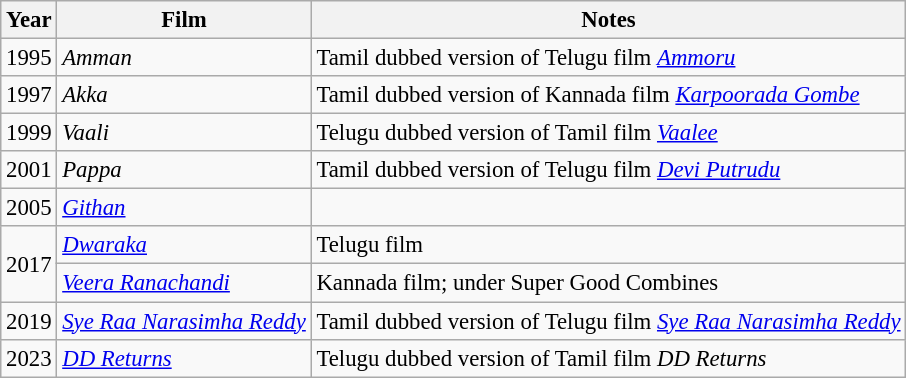<table class="wikitable" style="font-size:95%;">
<tr>
<th>Year</th>
<th>Film</th>
<th>Notes</th>
</tr>
<tr>
<td>1995</td>
<td><em>Amman</em></td>
<td>Tamil dubbed version of Telugu film <em><a href='#'>Ammoru</a></em></td>
</tr>
<tr>
<td>1997</td>
<td><em>Akka</em></td>
<td>Tamil dubbed version of Kannada film <em><a href='#'>Karpoorada Gombe</a></em></td>
</tr>
<tr>
<td>1999</td>
<td><em>Vaali</em></td>
<td>Telugu dubbed version of Tamil film <em><a href='#'>Vaalee</a></em></td>
</tr>
<tr>
<td>2001</td>
<td><em>Pappa</em></td>
<td>Tamil dubbed version of Telugu film <em><a href='#'>Devi Putrudu</a></em></td>
</tr>
<tr>
<td>2005</td>
<td><em><a href='#'>Githan</a></em></td>
<td></td>
</tr>
<tr>
<td rowspan="2">2017</td>
<td><em><a href='#'>Dwaraka</a></em></td>
<td>Telugu film</td>
</tr>
<tr>
<td><em><a href='#'>Veera Ranachandi</a></em></td>
<td>Kannada film; under Super Good Combines</td>
</tr>
<tr>
<td>2019</td>
<td><em><a href='#'>Sye Raa Narasimha Reddy</a></em></td>
<td>Tamil dubbed version of Telugu film <em><a href='#'>Sye Raa Narasimha Reddy</a></em></td>
</tr>
<tr>
<td>2023</td>
<td><em><a href='#'>DD Returns</a></em></td>
<td>Telugu dubbed version of Tamil film <em>DD Returns</em></td>
</tr>
</table>
